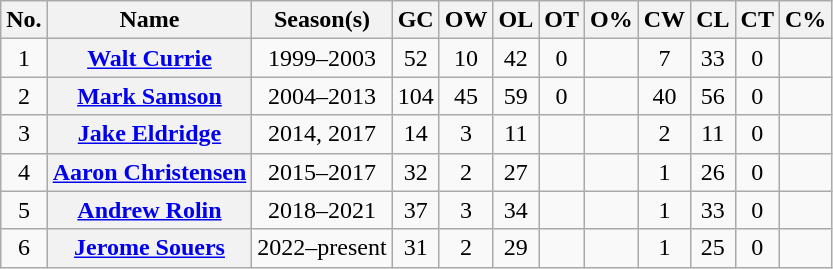<table class="wikitable sortable plainrowheaders" style="text-align:center">
<tr>
<th scope="col" class="unsortable">No.</th>
<th scope="col">Name</th>
<th scope="col">Season(s)</th>
<th scope="col">GC</th>
<th scope="col">OW</th>
<th scope="col">OL</th>
<th scope="col">OT</th>
<th scope="col">O%</th>
<th scope="col">CW</th>
<th scope="col">CL</th>
<th scope="col">CT</th>
<th scope="col">C%</th>
</tr>
<tr>
<td>1</td>
<th scope="row"><a href='#'>Walt Currie</a></th>
<td>1999–2003</td>
<td>52</td>
<td>10</td>
<td>42</td>
<td>0</td>
<td></td>
<td>7</td>
<td>33</td>
<td>0</td>
<td></td>
</tr>
<tr>
<td>2</td>
<th scope="row"><a href='#'>Mark Samson</a></th>
<td>2004–2013</td>
<td>104</td>
<td>45</td>
<td>59</td>
<td>0</td>
<td></td>
<td>40</td>
<td>56</td>
<td>0</td>
<td></td>
</tr>
<tr>
<td>3</td>
<th scope="row"><a href='#'>Jake Eldridge</a></th>
<td>2014, 2017</td>
<td>14</td>
<td>3</td>
<td>11</td>
<td></td>
<td></td>
<td>2</td>
<td>11</td>
<td>0</td>
<td></td>
</tr>
<tr>
<td>4</td>
<th scope="row"><a href='#'>Aaron Christensen</a></th>
<td>2015–2017</td>
<td>32</td>
<td>2</td>
<td>27</td>
<td></td>
<td></td>
<td>1</td>
<td>26</td>
<td>0</td>
<td></td>
</tr>
<tr>
<td>5</td>
<th scope="row"><a href='#'>Andrew Rolin</a></th>
<td>2018–2021</td>
<td>37</td>
<td>3</td>
<td>34</td>
<td></td>
<td></td>
<td>1</td>
<td>33</td>
<td>0</td>
<td></td>
</tr>
<tr>
<td>6</td>
<th scope="row"><a href='#'>Jerome Souers</a></th>
<td>2022–present</td>
<td>31</td>
<td>2</td>
<td>29</td>
<td></td>
<td></td>
<td>1</td>
<td>25</td>
<td>0</td>
<td></td>
</tr>
</table>
